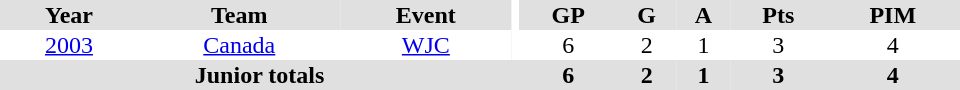<table border="0" cellpadding="1" cellspacing="0" ID="Table3" style="text-align:center; width:40em">
<tr bgcolor="#e0e0e0">
<th>Year</th>
<th>Team</th>
<th>Event</th>
<th rowspan="102" bgcolor="#ffffff"></th>
<th>GP</th>
<th>G</th>
<th>A</th>
<th>Pts</th>
<th>PIM</th>
</tr>
<tr>
<td><a href='#'>2003</a></td>
<td><a href='#'>Canada</a></td>
<td><a href='#'>WJC</a></td>
<td>6</td>
<td>2</td>
<td>1</td>
<td>3</td>
<td>4</td>
</tr>
<tr bgcolor="#e0e0e0">
<th colspan="4">Junior totals</th>
<th>6</th>
<th>2</th>
<th>1</th>
<th>3</th>
<th>4</th>
</tr>
</table>
